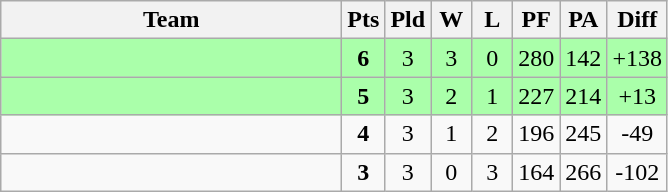<table class=wikitable style="text-align:center">
<tr>
<th width=220>Team</th>
<th width=20>Pts</th>
<th width=20>Pld</th>
<th width=20>W</th>
<th width=20>L</th>
<th width=20>PF</th>
<th width=20>PA</th>
<th width=25>Diff</th>
</tr>
<tr bgcolor=#aaffaa>
<td align=left></td>
<td><strong>6</strong></td>
<td>3</td>
<td>3</td>
<td>0</td>
<td>280</td>
<td>142</td>
<td>+138</td>
</tr>
<tr bgcolor=#aaffaa>
<td align=left></td>
<td><strong>5</strong></td>
<td>3</td>
<td>2</td>
<td>1</td>
<td>227</td>
<td>214</td>
<td>+13</td>
</tr>
<tr bgcolor=>
<td align=left></td>
<td><strong>4</strong></td>
<td>3</td>
<td>1</td>
<td>2</td>
<td>196</td>
<td>245</td>
<td>-49</td>
</tr>
<tr bgcolor=>
<td align=left></td>
<td><strong>3</strong></td>
<td>3</td>
<td>0</td>
<td>3</td>
<td>164</td>
<td>266</td>
<td>-102</td>
</tr>
</table>
